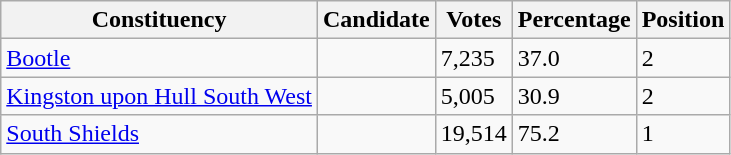<table class="wikitable sortable">
<tr>
<th>Constituency</th>
<th>Candidate</th>
<th>Votes</th>
<th>Percentage</th>
<th>Position</th>
</tr>
<tr>
<td><a href='#'>Bootle</a></td>
<td></td>
<td>7,235</td>
<td>37.0</td>
<td>2</td>
</tr>
<tr>
<td><a href='#'>Kingston upon Hull South West</a></td>
<td></td>
<td>5,005</td>
<td>30.9</td>
<td>2</td>
</tr>
<tr>
<td><a href='#'>South Shields</a></td>
<td></td>
<td>19,514</td>
<td>75.2</td>
<td>1</td>
</tr>
</table>
